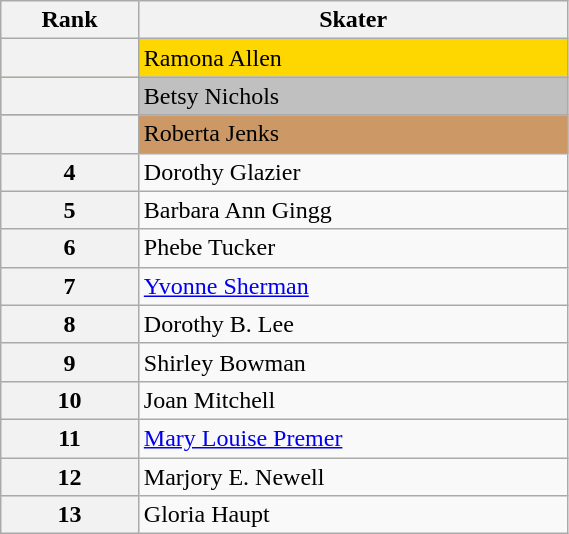<table class="wikitable unsortable" style="text-align:left; width:30%">
<tr>
<th scope="col">Rank</th>
<th scope="col">Skater</th>
</tr>
<tr bgcolor="gold">
<th scope="row"></th>
<td>Ramona Allen</td>
</tr>
<tr bgcolor="silver">
<th scope="row"></th>
<td>Betsy Nichols</td>
</tr>
<tr bgcolor="cc9966">
<th scope="row"></th>
<td>Roberta Jenks</td>
</tr>
<tr>
<th scope="row">4</th>
<td>Dorothy Glazier</td>
</tr>
<tr>
<th scope="row">5</th>
<td>Barbara Ann Gingg</td>
</tr>
<tr>
<th scope="row">6</th>
<td>Phebe Tucker</td>
</tr>
<tr>
<th scope="row">7</th>
<td><a href='#'>Yvonne Sherman</a></td>
</tr>
<tr>
<th scope="row">8</th>
<td>Dorothy B. Lee</td>
</tr>
<tr>
<th scope="row">9</th>
<td>Shirley Bowman</td>
</tr>
<tr>
<th scope="row">10</th>
<td>Joan Mitchell</td>
</tr>
<tr>
<th scope="row">11</th>
<td><a href='#'>Mary Louise Premer</a></td>
</tr>
<tr>
<th scope="row">12</th>
<td>Marjory E. Newell</td>
</tr>
<tr>
<th scope="row">13</th>
<td>Gloria Haupt</td>
</tr>
</table>
